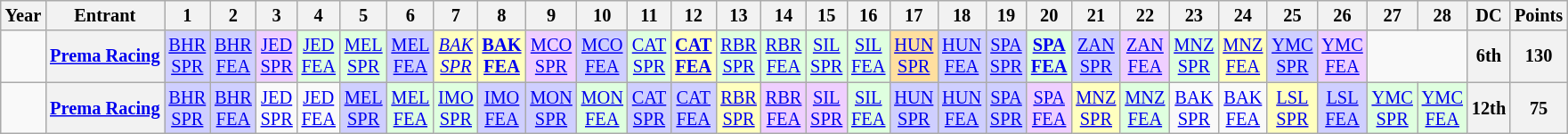<table class="wikitable" style="text-align:center; font-size:85%">
<tr>
<th scope="col">Year</th>
<th scope="col">Entrant</th>
<th scope="col">1</th>
<th scope="col">2</th>
<th scope="col">3</th>
<th scope="col">4</th>
<th scope="col">5</th>
<th scope="col">6</th>
<th scope="col">7</th>
<th scope="col">8</th>
<th scope="col">9</th>
<th scope="col">10</th>
<th scope="col">11</th>
<th scope="col">12</th>
<th scope="col">13</th>
<th scope="col">14</th>
<th scope="col">15</th>
<th scope="col">16</th>
<th scope="col">17</th>
<th scope="col">18</th>
<th scope="col">19</th>
<th scope="col">20</th>
<th scope="col">21</th>
<th scope="col">22</th>
<th scope="col">23</th>
<th scope="col">24</th>
<th scope="col">25</th>
<th scope="col">26</th>
<th scope="col">27</th>
<th scope="col">28</th>
<th scope="col">DC</th>
<th scope="col">Points</th>
</tr>
<tr>
<td scope="row"></td>
<th nowrap><a href='#'>Prema Racing</a></th>
<td style="background:#CFCFFF;"><a href='#'>BHR<br>SPR</a><br></td>
<td style="background:#CFCFFF;"><a href='#'>BHR<br>FEA</a><br></td>
<td style="background:#EFCFFF;"><a href='#'>JED<br>SPR</a><br></td>
<td style="background:#DFFFDF;"><a href='#'>JED<br>FEA</a><br></td>
<td style="background:#DFFFDF;"><a href='#'>MEL<br>SPR</a><br></td>
<td style="background:#CFCFFF;"><a href='#'>MEL<br>FEA</a><br></td>
<td style="background:#FFFFBF;"><em><a href='#'>BAK<br>SPR</a></em><br></td>
<td style="background:#FFFFBF;"><strong><a href='#'>BAK<br>FEA</a></strong><br></td>
<td style="background:#EFCFFF;"><a href='#'>MCO<br>SPR</a><br></td>
<td style="background:#CFCFFF;"><a href='#'>MCO<br>FEA</a><br></td>
<td style="background:#DFFFDF;"><a href='#'>CAT<br>SPR</a><br></td>
<td style="background:#FFFFBF;"><strong><a href='#'>CAT<br>FEA</a></strong><br></td>
<td style="background:#DFFFDF;"><a href='#'>RBR<br>SPR</a><br></td>
<td style="background:#DFFFDF;"><a href='#'>RBR<br>FEA</a><br></td>
<td style="background:#DFFFDF;"><a href='#'>SIL<br>SPR</a><br></td>
<td style="background:#DFFFDF;"><a href='#'>SIL<br>FEA</a><br></td>
<td style="background:#FFDF9F;"><a href='#'>HUN<br>SPR</a><br></td>
<td style="background:#CFCFFF;"><a href='#'>HUN<br>FEA</a><br></td>
<td style="background:#CFCFFF;"><a href='#'>SPA<br>SPR</a><br></td>
<td style="background:#DFFFDF;"><strong><a href='#'>SPA<br>FEA</a></strong><br></td>
<td style="background:#CFCFFF;"><a href='#'>ZAN<br>SPR</a><br></td>
<td style="background:#EFCFFF;"><a href='#'>ZAN<br>FEA</a><br></td>
<td style="background:#DFFFDF;"><a href='#'>MNZ<br>SPR</a><br></td>
<td style="background:#FFFFBF;"><a href='#'>MNZ<br>FEA</a><br></td>
<td style="background:#CFCFFF;"><a href='#'>YMC<br>SPR</a><br></td>
<td style="background:#EFCFFF;"><a href='#'>YMC<br>FEA</a><br></td>
<td colspan=2></td>
<th>6th</th>
<th>130</th>
</tr>
<tr>
<td scope="row"></td>
<th nowrap><a href='#'>Prema Racing</a></th>
<td style="background:#CFCFFF;"><a href='#'>BHR<br>SPR</a><br></td>
<td style="background:#CFCFFF;"><a href='#'>BHR<br>FEA</a><br></td>
<td><a href='#'>JED<br>SPR</a><br></td>
<td><a href='#'>JED<br>FEA</a><br></td>
<td style="background:#CFCFFF;"><a href='#'>MEL<br>SPR</a><br></td>
<td style="background:#DFFFDF;"><a href='#'>MEL<br>FEA</a><br></td>
<td style="background:#DFFFDF;"><a href='#'>IMO<br>SPR</a><br></td>
<td style="background:#CFCFFF;"><a href='#'>IMO<br>FEA</a><br></td>
<td style="background:#CFCFFF;"><a href='#'>MON<br>SPR</a><br></td>
<td style="background:#DFFFDF;"><a href='#'>MON<br>FEA</a><br></td>
<td style="background:#CFCFFF;"><a href='#'>CAT<br>SPR</a><br></td>
<td style="background:#CFCFFF;"><a href='#'>CAT<br>FEA</a><br></td>
<td style="background:#FFFFBF;"><a href='#'>RBR<br>SPR</a><br></td>
<td style="background:#EFCFFF;"><a href='#'>RBR<br>FEA</a><br></td>
<td style="background:#EFCFFF;"><a href='#'>SIL<br>SPR</a><br></td>
<td style="background:#DFFFDF;"><a href='#'>SIL<br>FEA</a><br></td>
<td style="background:#CFCFFF;"><a href='#'>HUN<br>SPR</a><br></td>
<td style="background:#CFCFFF;"><a href='#'>HUN<br>FEA</a><br></td>
<td style="background:#CFCFFF;"><a href='#'>SPA<br>SPR</a><br></td>
<td style="background:#EFCFFF;"><a href='#'>SPA<br>FEA</a><br></td>
<td style="background:#FFFFBF;"><a href='#'>MNZ<br>SPR</a><br></td>
<td style="background:#DFFFDF;"><a href='#'>MNZ<br>FEA</a><br></td>
<td><a href='#'>BAK<br>SPR</a></td>
<td><a href='#'>BAK<br>FEA</a></td>
<td style="background:#FFFFBF;"><a href='#'>LSL<br>SPR</a><br></td>
<td style="background:#CFCFFF;"><a href='#'>LSL<br>FEA</a><br></td>
<td style="background:#DFFFDF;"><a href='#'>YMC<br>SPR</a><br></td>
<td style="background:#DFFFDF;"><a href='#'>YMC<br>FEA</a><br></td>
<th>12th</th>
<th>75</th>
</tr>
</table>
